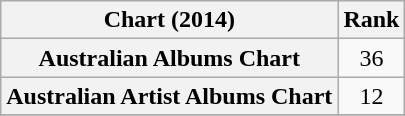<table class="wikitable sortable plainrowheaders" style="text-align:center">
<tr>
<th scope="col">Chart (2014)</th>
<th scope="col">Rank</th>
</tr>
<tr>
<th scope="row">Australian Albums Chart</th>
<td>36</td>
</tr>
<tr>
<th scope="row">Australian Artist Albums Chart</th>
<td>12</td>
</tr>
<tr>
</tr>
</table>
